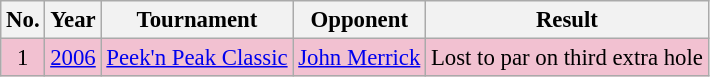<table class="wikitable" style="font-size:95%;">
<tr>
<th>No.</th>
<th>Year</th>
<th>Tournament</th>
<th>Opponent</th>
<th>Result</th>
</tr>
<tr style="background:#F2C1D1;">
<td align=center>1</td>
<td><a href='#'>2006</a></td>
<td><a href='#'>Peek'n Peak Classic</a></td>
<td> <a href='#'>John Merrick</a></td>
<td>Lost to par on third extra hole</td>
</tr>
</table>
